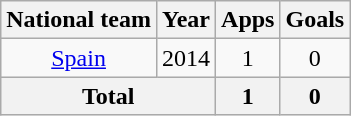<table class="wikitable" style="text-align:center">
<tr>
<th>National team</th>
<th>Year</th>
<th>Apps</th>
<th>Goals</th>
</tr>
<tr>
<td><a href='#'>Spain</a></td>
<td>2014</td>
<td>1</td>
<td>0</td>
</tr>
<tr>
<th colspan="2">Total</th>
<th>1</th>
<th>0</th>
</tr>
</table>
